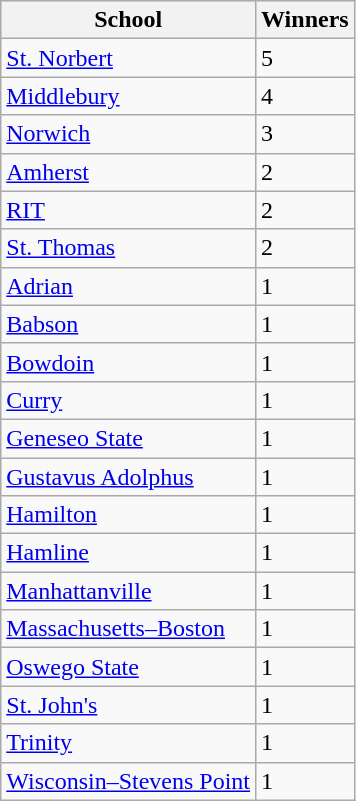<table class="wikitable">
<tr style="background:#e5e5e5;">
<th>School</th>
<th>Winners</th>
</tr>
<tr>
<td><a href='#'>St. Norbert</a></td>
<td>5</td>
</tr>
<tr>
<td><a href='#'>Middlebury</a></td>
<td>4</td>
</tr>
<tr>
<td><a href='#'>Norwich</a></td>
<td>3</td>
</tr>
<tr>
<td><a href='#'>Amherst</a></td>
<td>2</td>
</tr>
<tr>
<td><a href='#'>RIT</a></td>
<td>2</td>
</tr>
<tr>
<td><a href='#'>St. Thomas</a></td>
<td>2</td>
</tr>
<tr>
<td><a href='#'>Adrian</a></td>
<td>1</td>
</tr>
<tr>
<td><a href='#'>Babson</a></td>
<td>1</td>
</tr>
<tr>
<td><a href='#'>Bowdoin</a></td>
<td>1</td>
</tr>
<tr>
<td><a href='#'>Curry</a></td>
<td>1</td>
</tr>
<tr>
<td><a href='#'>Geneseo State</a></td>
<td>1</td>
</tr>
<tr>
<td><a href='#'>Gustavus Adolphus</a></td>
<td>1</td>
</tr>
<tr>
<td><a href='#'>Hamilton</a></td>
<td>1</td>
</tr>
<tr>
<td><a href='#'>Hamline</a></td>
<td>1</td>
</tr>
<tr>
<td><a href='#'>Manhattanville</a></td>
<td>1</td>
</tr>
<tr>
<td><a href='#'>Massachusetts–Boston</a></td>
<td>1</td>
</tr>
<tr>
<td><a href='#'>Oswego State</a></td>
<td>1</td>
</tr>
<tr>
<td><a href='#'>St. John's</a></td>
<td>1</td>
</tr>
<tr>
<td><a href='#'>Trinity</a></td>
<td>1</td>
</tr>
<tr>
<td><a href='#'>Wisconsin–Stevens Point</a></td>
<td>1</td>
</tr>
</table>
